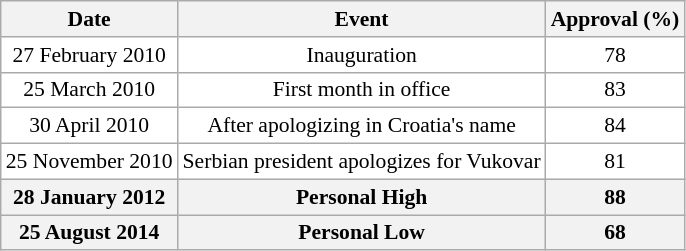<table class="wikitable" style= "font-size:90%; text-align:center; background:white">
<tr>
<th>Date</th>
<th>Event</th>
<th>Approval (%)</th>
</tr>
<tr>
<td>27 February 2010</td>
<td>Inauguration</td>
<td>78</td>
</tr>
<tr>
<td>25 March 2010</td>
<td>First month in office</td>
<td>83</td>
</tr>
<tr>
<td>30 April 2010</td>
<td>After apologizing in Croatia's name</td>
<td>84</td>
</tr>
<tr>
<td>25 November 2010</td>
<td>Serbian president apologizes for Vukovar</td>
<td>81</td>
</tr>
<tr>
<th>28 January 2012</th>
<th><strong>Personal High</strong></th>
<th><strong>88</strong></th>
</tr>
<tr>
<th>25 August 2014</th>
<th><strong>Personal Low</strong></th>
<th><strong>68</strong></th>
</tr>
</table>
